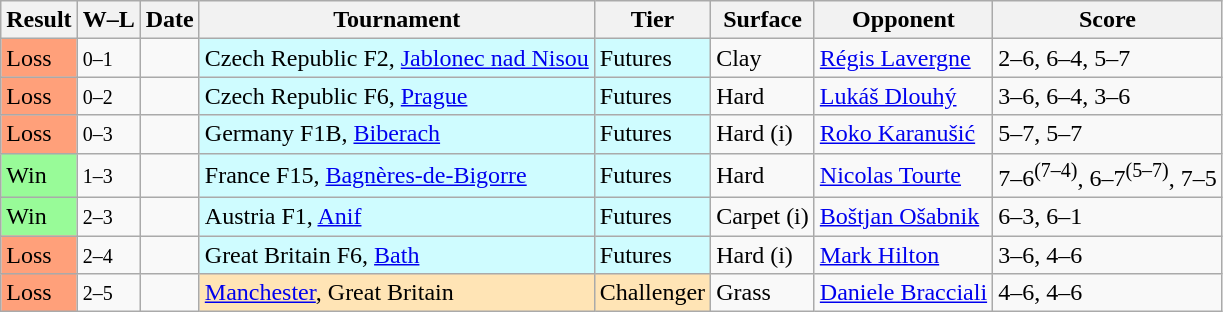<table class="sortable wikitable">
<tr>
<th>Result</th>
<th class="unsortable">W–L</th>
<th>Date</th>
<th>Tournament</th>
<th>Tier</th>
<th>Surface</th>
<th>Opponent</th>
<th class="unsortable">Score</th>
</tr>
<tr>
<td bgcolor=FFA07A>Loss</td>
<td><small>0–1</small></td>
<td></td>
<td style="background:#cffcff;">Czech Republic F2, <a href='#'>Jablonec nad Nisou</a></td>
<td style="background:#cffcff;">Futures</td>
<td>Clay</td>
<td> <a href='#'>Régis Lavergne</a></td>
<td>2–6, 6–4, 5–7</td>
</tr>
<tr>
<td bgcolor=FFA07A>Loss</td>
<td><small>0–2</small></td>
<td></td>
<td style="background:#cffcff;">Czech Republic F6, <a href='#'>Prague</a></td>
<td style="background:#cffcff;">Futures</td>
<td>Hard</td>
<td> <a href='#'>Lukáš Dlouhý</a></td>
<td>3–6, 6–4, 3–6</td>
</tr>
<tr>
<td bgcolor=ffa07a>Loss</td>
<td><small>0–3</small></td>
<td></td>
<td style="background:#cffcff;">Germany F1B, <a href='#'>Biberach</a></td>
<td style="background:#cffcff;">Futures</td>
<td>Hard (i)</td>
<td> <a href='#'>Roko Karanušić</a></td>
<td>5–7, 5–7</td>
</tr>
<tr>
<td bgcolor=98fb98>Win</td>
<td><small>1–3</small></td>
<td></td>
<td style="background:#cffcff;">France F15, <a href='#'>Bagnères-de-Bigorre</a></td>
<td style="background:#cffcff;">Futures</td>
<td>Hard</td>
<td> <a href='#'>Nicolas Tourte</a></td>
<td>7–6<sup>(7–4)</sup>, 6–7<sup>(5–7)</sup>, 7–5</td>
</tr>
<tr>
<td bgcolor=98fb98>Win</td>
<td><small>2–3</small></td>
<td></td>
<td style="background:#cffcff;">Austria F1, <a href='#'>Anif</a></td>
<td style="background:#cffcff;">Futures</td>
<td>Carpet (i)</td>
<td> <a href='#'>Boštjan Ošabnik</a></td>
<td>6–3, 6–1</td>
</tr>
<tr>
<td bgcolor=FFA07A>Loss</td>
<td><small>2–4</small></td>
<td></td>
<td style="background:#cffcff;">Great Britain F6, <a href='#'>Bath</a></td>
<td style="background:#cffcff;">Futures</td>
<td>Hard (i)</td>
<td> <a href='#'>Mark Hilton</a></td>
<td>3–6, 4–6</td>
</tr>
<tr>
<td bgcolor=FFA07A>Loss</td>
<td><small>2–5</small></td>
<td></td>
<td style="background:moccasin;"><a href='#'>Manchester</a>, Great Britain</td>
<td style="background:moccasin;">Challenger</td>
<td>Grass</td>
<td> <a href='#'>Daniele Bracciali</a></td>
<td>4–6, 4–6</td>
</tr>
</table>
